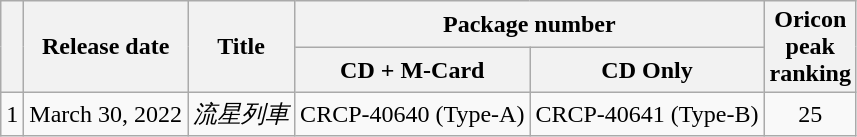<table class="wikitable" style="text-align: center">
<tr>
<th rowspan="2"></th>
<th rowspan="2">Release date</th>
<th rowspan="2">Title</th>
<th colspan="2">Package number</th>
<th rowspan="2">Oricon<br>peak<br>ranking</th>
</tr>
<tr>
<th>CD + M-Card</th>
<th>CD Only</th>
</tr>
<tr>
<td>1</td>
<td>March 30, 2022</td>
<td><em>流星列車</em></td>
<td>CRCP-40640 (Type-A)</td>
<td>CRCP-40641 (Type-B)</td>
<td>25</td>
</tr>
</table>
